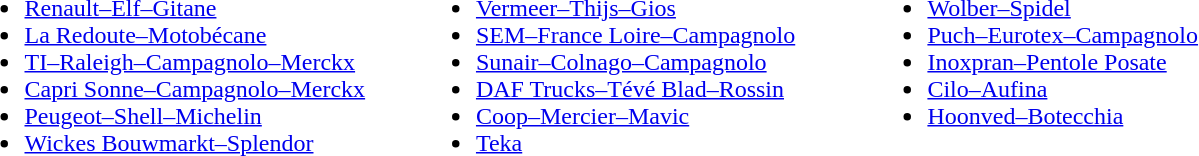<table>
<tr>
<td style="vertical-align:top; width:30%;"><br><ul><li><a href='#'>Renault–Elf–Gitane</a></li><li><a href='#'>La Redoute–Motobécane</a></li><li><a href='#'>TI–Raleigh–Campagnolo–Merckx</a></li><li><a href='#'>Capri Sonne–Campagnolo–Merckx</a></li><li><a href='#'>Peugeot–Shell–Michelin</a></li><li><a href='#'>Wickes Bouwmarkt–Splendor</a></li></ul></td>
<td style="vertical-align:top; width:30%;"><br><ul><li><a href='#'>Vermeer–Thijs–Gios</a></li><li><a href='#'>SEM–France Loire–Campagnolo</a></li><li><a href='#'>Sunair–Colnago–Campagnolo</a></li><li><a href='#'>DAF Trucks–Tévé Blad–Rossin</a></li><li><a href='#'>Coop–Mercier–Mavic</a></li><li><a href='#'>Teka</a></li></ul></td>
<td style="vertical-align:top; width:30%;"><br><ul><li><a href='#'>Wolber–Spidel</a></li><li><a href='#'>Puch–Eurotex–Campagnolo</a></li><li><a href='#'>Inoxpran–Pentole Posate</a></li><li><a href='#'>Cilo–Aufina</a></li><li><a href='#'>Hoonved–Botecchia</a></li></ul></td>
</tr>
</table>
